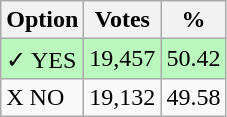<table class="wikitable">
<tr>
<th>Option</th>
<th>Votes</th>
<th>%</th>
</tr>
<tr>
<td style=background:#bbf8be>✓ YES</td>
<td style=background:#bbf8be>19,457</td>
<td style=background:#bbf8be>50.42</td>
</tr>
<tr>
<td>X NO</td>
<td>19,132</td>
<td>49.58</td>
</tr>
</table>
